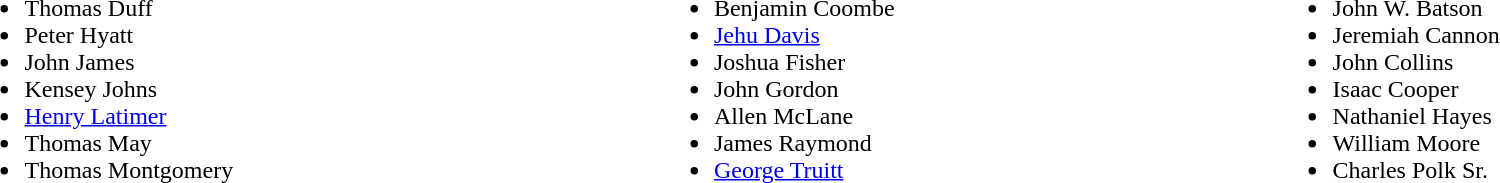<table width=100%>
<tr valign=top>
<td><br><ul><li>Thomas Duff</li><li>Peter Hyatt</li><li>John James</li><li>Kensey Johns</li><li><a href='#'>Henry Latimer</a></li><li>Thomas May</li><li>Thomas Montgomery</li></ul></td>
<td><br><ul><li>Benjamin Coombe</li><li><a href='#'>Jehu Davis</a></li><li>Joshua Fisher</li><li>John Gordon</li><li>Allen McLane</li><li>James Raymond</li><li><a href='#'>George Truitt</a></li></ul></td>
<td><br><ul><li>John W. Batson</li><li>Jeremiah Cannon</li><li>John Collins</li><li>Isaac Cooper</li><li>Nathaniel Hayes</li><li>William Moore</li><li>Charles Polk Sr.</li></ul></td>
</tr>
</table>
